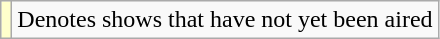<table class="wikitable sortable">
<tr>
<td style="background:#ffc;"></td>
<td>Denotes shows that have not yet been aired</td>
</tr>
</table>
